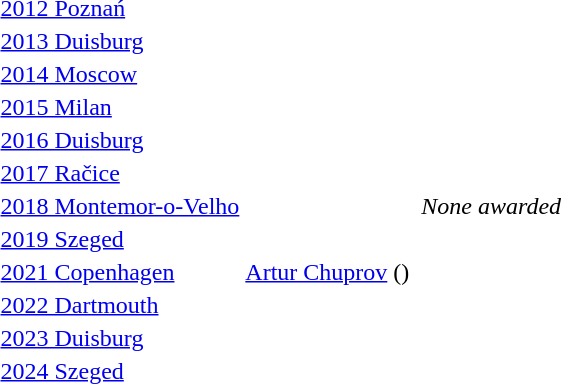<table>
<tr>
<td><a href='#'>2012 Poznań</a></td>
<td></td>
<td></td>
<td></td>
</tr>
<tr>
<td><a href='#'>2013 Duisburg</a></td>
<td></td>
<td></td>
<td></td>
</tr>
<tr>
<td><a href='#'>2014 Moscow</a></td>
<td></td>
<td></td>
<td></td>
</tr>
<tr>
<td><a href='#'>2015 Milan</a></td>
<td></td>
<td></td>
<td></td>
</tr>
<tr>
<td><a href='#'>2016 Duisburg</a></td>
<td></td>
<td></td>
<td></td>
</tr>
<tr>
<td><a href='#'>2017 Račice</a></td>
<td></td>
<td></td>
<td></td>
</tr>
<tr>
<td><a href='#'>2018 Montemor-o-Velho</a></td>
<td></td>
<td></td>
<td style="text-align: center;"><em>None awarded</em></td>
</tr>
<tr>
<td><a href='#'>2019 Szeged</a></td>
<td></td>
<td></td>
<td></td>
</tr>
<tr>
<td><a href='#'>2021 Copenhagen</a></td>
<td> <a href='#'>Artur Chuprov</a> ()</td>
<td></td>
<td></td>
</tr>
<tr>
<td><a href='#'>2022 Dartmouth</a></td>
<td></td>
<td></td>
<td></td>
</tr>
<tr>
<td><a href='#'>2023 Duisburg</a></td>
<td></td>
<td></td>
<td></td>
</tr>
<tr>
<td><a href='#'>2024 Szeged</a></td>
<td></td>
<td></td>
<td></td>
</tr>
</table>
